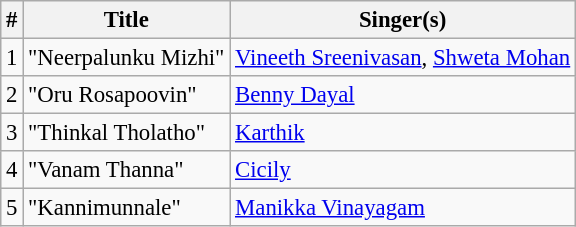<table class="wikitable" style="font-size:95%;">
<tr>
<th>#</th>
<th>Title</th>
<th>Singer(s)</th>
</tr>
<tr>
<td>1</td>
<td>"Neerpalunku Mizhi"</td>
<td><a href='#'>Vineeth Sreenivasan</a>, <a href='#'>Shweta Mohan</a></td>
</tr>
<tr>
<td>2</td>
<td>"Oru Rosapoovin"</td>
<td><a href='#'>Benny Dayal</a></td>
</tr>
<tr>
<td>3</td>
<td>"Thinkal Tholatho"</td>
<td><a href='#'>Karthik</a></td>
</tr>
<tr>
<td>4</td>
<td>"Vanam Thanna"</td>
<td><a href='#'>Cicily</a></td>
</tr>
<tr>
<td>5</td>
<td>"Kannimunnale"</td>
<td><a href='#'>Manikka Vinayagam</a></td>
</tr>
</table>
